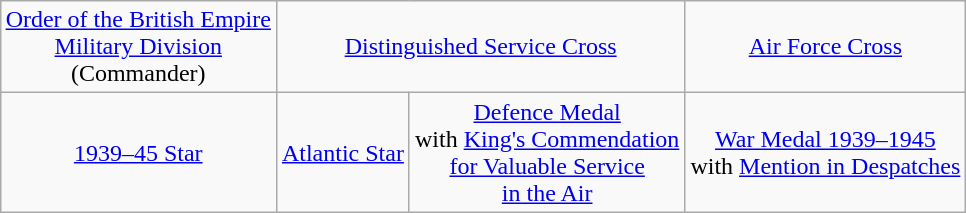<table class="wikitable" style="margin: 0 auto;">
<tr align=center>
<td><a href='#'>Order of the British Empire<br>Military Division</a><br>(Commander)</td>
<td colspan="2" style="text-align:center;"><a href='#'>Distinguished Service Cross</a></td>
<td><a href='#'>Air Force Cross</a></td>
</tr>
<tr align=center>
<td><a href='#'>1939–45 Star</a></td>
<td><a href='#'>Atlantic Star</a></td>
<td><a href='#'>Defence Medal</a><br>with <a href='#'>King's Commendation<br>for Valuable Service<br>in the Air</a></td>
<td><a href='#'>War Medal 1939–1945</a><br>with <a href='#'>Mention in Despatches</a></td>
</tr>
</table>
